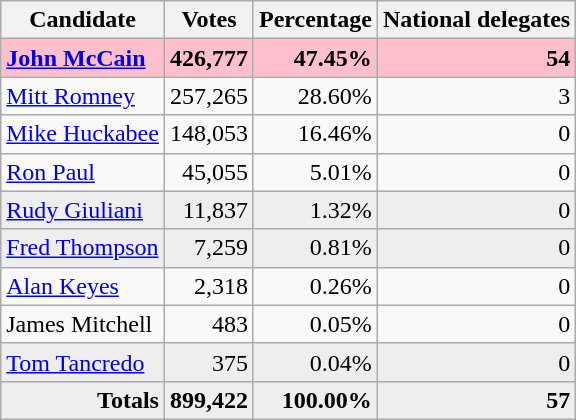<table class="wikitable" style="text-align:right;">
<tr>
<th>Candidate</th>
<th>Votes</th>
<th>Percentage</th>
<th>National delegates</th>
</tr>
<tr style="background:pink;">
<td style="text-align:left;"><strong><a href='#'>John McCain</a></strong></td>
<td><strong>426,777</strong></td>
<td><strong>47.45%</strong></td>
<td><strong>54</strong></td>
</tr>
<tr>
<td style="text-align:left;"><a href='#'>Mitt Romney</a></td>
<td>257,265</td>
<td>28.60%</td>
<td>3</td>
</tr>
<tr>
<td style="text-align:left;"><a href='#'>Mike Huckabee</a></td>
<td>148,053</td>
<td>16.46%</td>
<td>0</td>
</tr>
<tr>
<td style="text-align:left;"><a href='#'>Ron Paul</a></td>
<td>45,055</td>
<td>5.01%</td>
<td>0</td>
</tr>
<tr style="background:#eee;">
<td style="text-align:left;"><a href='#'>Rudy Giuliani</a></td>
<td>11,837</td>
<td>1.32%</td>
<td>0</td>
</tr>
<tr style="background:#eee;">
<td style="text-align:left;"><a href='#'>Fred Thompson</a></td>
<td>7,259</td>
<td>0.81%</td>
<td>0</td>
</tr>
<tr>
<td style="text-align:left;"><a href='#'>Alan Keyes</a></td>
<td>2,318</td>
<td>0.26%</td>
<td>0</td>
</tr>
<tr>
<td style="text-align:left;">James Mitchell</td>
<td>483</td>
<td>0.05%</td>
<td>0</td>
</tr>
<tr style="background:#eee;">
<td style="text-align:left;"><a href='#'>Tom Tancredo</a></td>
<td>375</td>
<td>0.04%</td>
<td>0</td>
</tr>
<tr style="background:#eee;">
<td><strong>Totals</strong></td>
<td><strong>899,422</strong></td>
<td><strong>100.00%</strong></td>
<td><strong>57</strong></td>
</tr>
</table>
